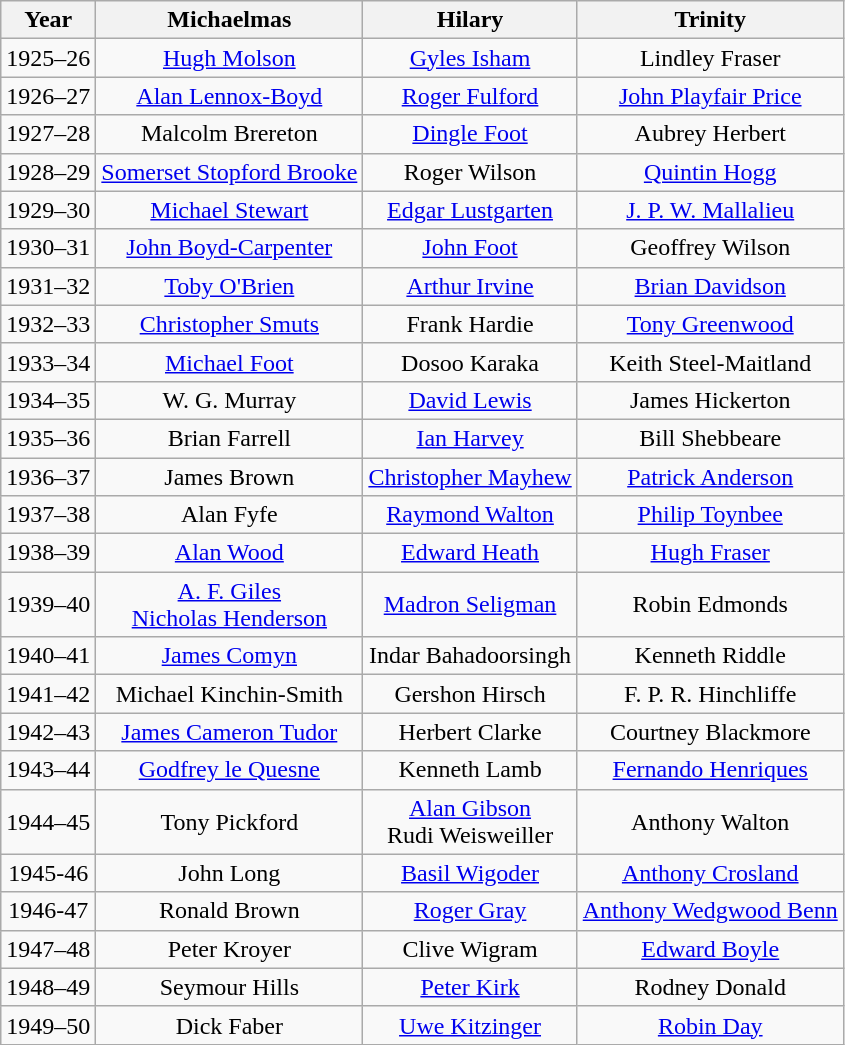<table class="wikitable sortable">
<tr>
<th>Year</th>
<th>Michaelmas</th>
<th>Hilary</th>
<th>Trinity</th>
</tr>
<tr>
<td align="center">1925–26</td>
<td align="center"> <a href='#'>Hugh Molson</a></td>
<td align="center"> <a href='#'>Gyles Isham</a></td>
<td align="center"> Lindley Fraser</td>
</tr>
<tr>
<td align="center">1926–27</td>
<td align="center"> <a href='#'>Alan Lennox-Boyd</a></td>
<td align="center"> <a href='#'>Roger Fulford</a></td>
<td align="center"> <a href='#'>John Playfair Price</a></td>
</tr>
<tr>
<td align="center">1927–28</td>
<td align="center"> Malcolm Brereton</td>
<td align="center"> <a href='#'>Dingle Foot</a></td>
<td align="center"> Aubrey Herbert</td>
</tr>
<tr>
<td align="center">1928–29</td>
<td align="center"> <a href='#'>Somerset Stopford Brooke</a></td>
<td align="center"> Roger Wilson</td>
<td align="center"> <a href='#'>Quintin Hogg</a></td>
</tr>
<tr>
<td align="center">1929–30</td>
<td align="center"> <a href='#'>Michael Stewart</a></td>
<td align="center"> <a href='#'>Edgar Lustgarten</a></td>
<td align="center"> <a href='#'>J. P. W. Mallalieu</a></td>
</tr>
<tr>
<td align="center">1930–31</td>
<td align="center"> <a href='#'>John Boyd-Carpenter</a></td>
<td align="center"> <a href='#'>John Foot</a></td>
<td align="center"> Geoffrey Wilson</td>
</tr>
<tr>
<td align="center">1931–32</td>
<td align="center"> <a href='#'>Toby O'Brien</a></td>
<td align="center"> <a href='#'>Arthur Irvine</a></td>
<td align="center"> <a href='#'>Brian Davidson</a></td>
</tr>
<tr>
<td align="center">1932–33</td>
<td align="center"> <a href='#'>Christopher Smuts</a></td>
<td align="center"> Frank Hardie</td>
<td align="center"> <a href='#'>Tony Greenwood</a></td>
</tr>
<tr>
<td align="center">1933–34</td>
<td align="center"> <a href='#'>Michael Foot</a></td>
<td align="center"> Dosoo Karaka</td>
<td align="center"> Keith Steel-Maitland</td>
</tr>
<tr>
<td align="center">1934–35</td>
<td align="center"> W. G. Murray</td>
<td align="center"> <a href='#'>David Lewis</a></td>
<td align="center"> James Hickerton</td>
</tr>
<tr>
<td align="center">1935–36</td>
<td align="center"> Brian Farrell</td>
<td align="center"> <a href='#'>Ian Harvey</a></td>
<td align="center"> Bill Shebbeare</td>
</tr>
<tr>
<td align="center">1936–37</td>
<td align="center"> James Brown</td>
<td align="center"> <a href='#'>Christopher Mayhew</a></td>
<td align="center"> <a href='#'>Patrick Anderson</a></td>
</tr>
<tr>
<td align="center">1937–38</td>
<td align="center"> Alan Fyfe</td>
<td align="center"> <a href='#'>Raymond Walton</a></td>
<td align="center"> <a href='#'>Philip Toynbee</a></td>
</tr>
<tr>
<td align="center">1938–39</td>
<td align="center"> <a href='#'>Alan Wood</a></td>
<td align="center"> <a href='#'>Edward Heath</a></td>
<td align="center"> <a href='#'>Hugh Fraser</a></td>
</tr>
<tr>
<td align="center">1939–40</td>
<td align="center"> <a href='#'>A. F. Giles</a><br> <a href='#'>Nicholas Henderson</a></td>
<td align="center"> <a href='#'>Madron Seligman</a></td>
<td align="center"> Robin Edmonds</td>
</tr>
<tr>
<td align="center">1940–41</td>
<td align="center"> <a href='#'>James Comyn</a></td>
<td align="center"> Indar Bahadoorsingh</td>
<td align="center"> Kenneth Riddle</td>
</tr>
<tr>
<td align="center">1941–42</td>
<td align="center"> Michael Kinchin-Smith</td>
<td align="center"> Gershon Hirsch</td>
<td align="center"> F. P. R. Hinchliffe</td>
</tr>
<tr>
<td align="center">1942–43</td>
<td align="center"> <a href='#'>James Cameron Tudor</a></td>
<td align="center"> Herbert Clarke</td>
<td align="center"> Courtney Blackmore</td>
</tr>
<tr>
<td align="center">1943–44</td>
<td align="center"> <a href='#'>Godfrey le Quesne</a></td>
<td align="center"> Kenneth Lamb</td>
<td align="center"> <a href='#'>Fernando Henriques</a></td>
</tr>
<tr>
<td align="center">1944–45</td>
<td align="center"> Tony Pickford</td>
<td align="center"> <a href='#'>Alan Gibson</a><br> Rudi Weisweiller</td>
<td align="center"> Anthony Walton</td>
</tr>
<tr>
<td align="center">1945-46</td>
<td align="center"> John Long</td>
<td align="center"> <a href='#'>Basil Wigoder</a></td>
<td align="center"> <a href='#'>Anthony Crosland</a></td>
</tr>
<tr>
<td align="center">1946-47</td>
<td align="center"> Ronald Brown</td>
<td align="center"> <a href='#'>Roger Gray</a><br></td>
<td align="center"> <a href='#'>Anthony Wedgwood Benn</a></td>
</tr>
<tr>
<td align="center">1947–48</td>
<td align="center"> Peter Kroyer</td>
<td align="center"> Clive Wigram</td>
<td align="center"> <a href='#'>Edward Boyle</a></td>
</tr>
<tr>
<td align="center">1948–49</td>
<td align="center"> Seymour Hills</td>
<td align="center"> <a href='#'>Peter Kirk</a></td>
<td align="center"> Rodney Donald</td>
</tr>
<tr>
<td align="center">1949–50</td>
<td align="center"> Dick Faber</td>
<td align="center"> <a href='#'>Uwe Kitzinger</a></td>
<td align="center"> <a href='#'>Robin Day</a></td>
</tr>
</table>
